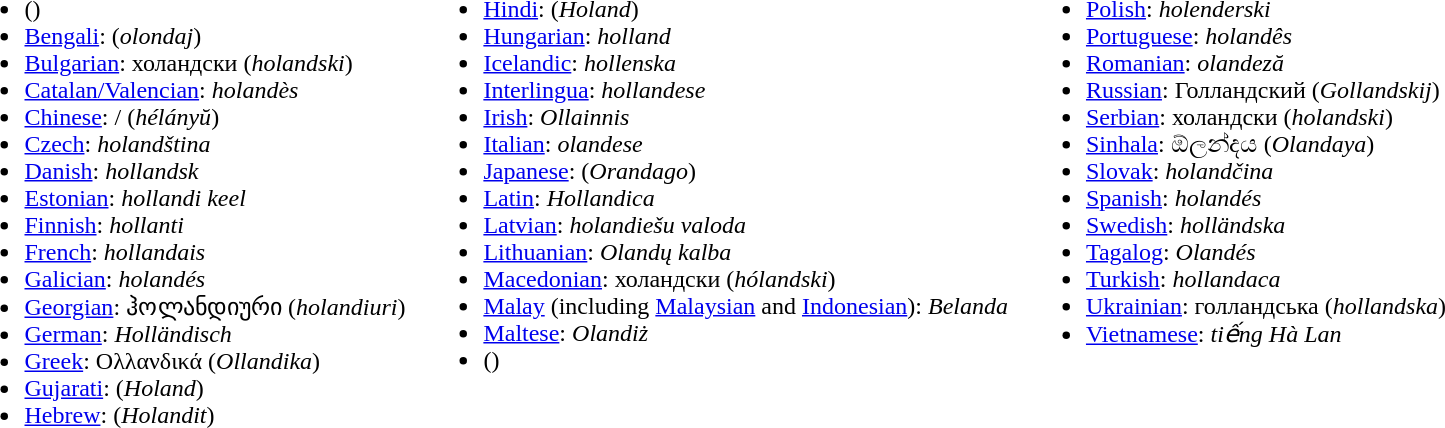<table border="0" cellpadding="5">
<tr>
<td valign=top><br><ul><li> ()</li><li><a href='#'>Bengali</a>:  (<em>olondaj</em>)</li><li><a href='#'>Bulgarian</a>: холандски (<em>holandski</em>)</li><li><a href='#'>Catalan/Valencian</a>: <em>holandès</em></li><li><a href='#'>Chinese</a>: / (<em>hélányŭ</em>)</li><li><a href='#'>Czech</a>: <em>holandština</em></li><li><a href='#'>Danish</a>: <em>hollandsk</em></li><li><a href='#'>Estonian</a>: <em>hollandi keel</em></li><li><a href='#'>Finnish</a>: <em>hollanti</em></li><li><a href='#'>French</a>: <em>hollandais</em></li><li><a href='#'>Galician</a>: <em>holandés</em></li><li><a href='#'>Georgian</a>: ჰოლანდიური (<em>holandiuri</em>)</li><li><a href='#'>German</a>: <em>Holländisch</em></li><li><a href='#'>Greek</a>: Ολλανδικά (<em>Ollandika</em>)</li><li><a href='#'>Gujarati</a>:  (<em>Holand</em>)</li><li><a href='#'>Hebrew</a>:  (<em>Holandit</em>)</li></ul></td>
<td valign=top><br><ul><li><a href='#'>Hindi</a>:  (<em>Holand</em>)</li><li><a href='#'>Hungarian</a>: <em>holland</em></li><li><a href='#'>Icelandic</a>: <em>hollenska</em></li><li><a href='#'>Interlingua</a>: <em>hollandese</em></li><li><a href='#'>Irish</a>: <em>Ollainnis</em></li><li><a href='#'>Italian</a>: <em>olandese</em></li><li><a href='#'>Japanese</a>:  (<em>Orandago</em>)</li><li><a href='#'>Latin</a>: <em>Hollandica</em></li><li><a href='#'>Latvian</a>: <em>holandiešu valoda</em></li><li><a href='#'>Lithuanian</a>: <em>Olandų kalba</em></li><li><a href='#'>Macedonian</a>: холандски (<em>hólandski</em>)</li><li><a href='#'>Malay</a> (including <a href='#'>Malaysian</a> and <a href='#'>Indonesian</a>): <em>Belanda</em></li><li><a href='#'>Maltese</a>: <em>Olandiż</em></li><li> ()</li></ul></td>
<td valign=top><br><ul><li><a href='#'>Polish</a>: <em>holenderski</em></li><li><a href='#'>Portuguese</a>: <em>holandês</em></li><li><a href='#'>Romanian</a>: <em>olandeză</em></li><li><a href='#'>Russian</a>: Голландский (<em>Gollandskij</em>)</li><li><a href='#'>Serbian</a>: холандски (<em>holandski</em>)</li><li><a href='#'>Sinhala</a>: ඕලන්දය (<em>Olandaya</em>)</li><li><a href='#'>Slovak</a>: <em>holandčina</em></li><li><a href='#'>Spanish</a>: <em>holandés</em></li><li><a href='#'>Swedish</a>: <em>holländska</em></li><li><a href='#'>Tagalog</a>: <em>Olandés</em></li><li><a href='#'>Turkish</a>: <em>hollandaca</em></li><li><a href='#'>Ukrainian</a>: голландська (<em>hollandska</em>)</li><li><a href='#'>Vietnamese</a>: <em>tiếng Hà Lan</em></li></ul></td>
</tr>
</table>
